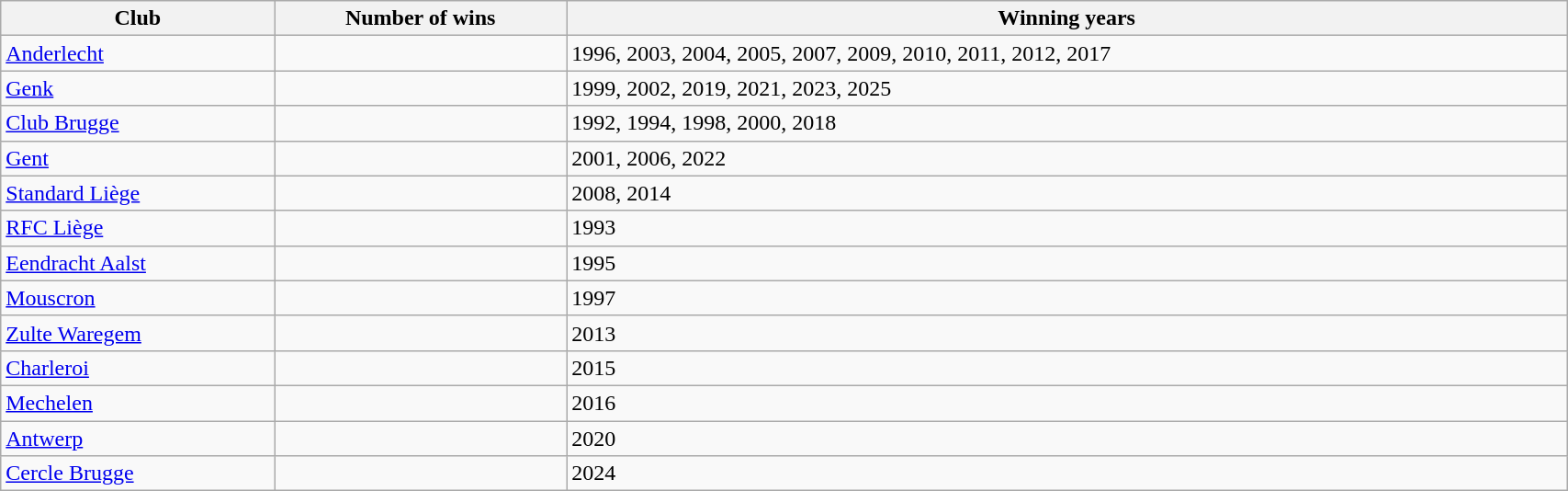<table class="wikitable sortable"  style="width:90%">
<tr>
<th>Club</th>
<th>Number of wins</th>
<th class="unsortable">Winning years</th>
</tr>
<tr>
<td><a href='#'>Anderlecht</a></td>
<td></td>
<td>1996, 2003, 2004, 2005, 2007, 2009, 2010, 2011, 2012, 2017</td>
</tr>
<tr>
<td><a href='#'>Genk</a></td>
<td></td>
<td>1999, 2002, 2019, 2021, 2023, 2025</td>
</tr>
<tr>
<td><a href='#'>Club Brugge</a></td>
<td></td>
<td>1992, 1994, 1998, 2000, 2018</td>
</tr>
<tr>
<td><a href='#'>Gent</a></td>
<td></td>
<td>2001, 2006, 2022</td>
</tr>
<tr>
<td><a href='#'>Standard Liège</a></td>
<td></td>
<td>2008, 2014</td>
</tr>
<tr>
<td><a href='#'>RFC Liège</a></td>
<td></td>
<td>1993</td>
</tr>
<tr>
<td><a href='#'>Eendracht Aalst</a></td>
<td></td>
<td>1995</td>
</tr>
<tr>
<td><a href='#'>Mouscron</a></td>
<td></td>
<td>1997</td>
</tr>
<tr>
<td><a href='#'>Zulte Waregem</a></td>
<td></td>
<td>2013</td>
</tr>
<tr>
<td><a href='#'>Charleroi</a></td>
<td></td>
<td>2015</td>
</tr>
<tr>
<td><a href='#'>Mechelen</a></td>
<td></td>
<td>2016</td>
</tr>
<tr>
<td><a href='#'>Antwerp</a></td>
<td></td>
<td>2020</td>
</tr>
<tr>
<td><a href='#'>Cercle Brugge</a></td>
<td></td>
<td>2024</td>
</tr>
</table>
